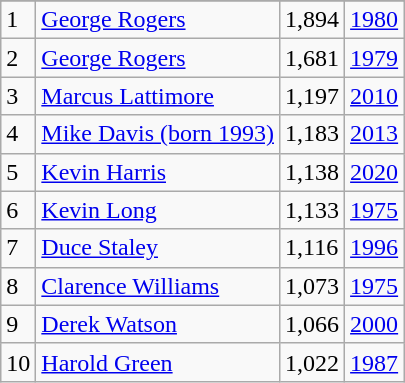<table class="wikitable">
<tr>
</tr>
<tr>
</tr>
<tr>
<td>1</td>
<td><a href='#'>George Rogers</a></td>
<td>1,894</td>
<td><a href='#'>1980</a></td>
</tr>
<tr>
<td>2</td>
<td><a href='#'>George Rogers</a></td>
<td>1,681</td>
<td><a href='#'>1979</a></td>
</tr>
<tr>
<td>3</td>
<td><a href='#'>Marcus Lattimore</a></td>
<td>1,197</td>
<td><a href='#'>2010</a></td>
</tr>
<tr>
<td>4</td>
<td><a href='#'>Mike Davis (born 1993)</a></td>
<td>1,183</td>
<td><a href='#'>2013</a></td>
</tr>
<tr>
<td>5</td>
<td><a href='#'>Kevin Harris</a></td>
<td>1,138</td>
<td><a href='#'>2020</a></td>
</tr>
<tr>
<td>6</td>
<td><a href='#'>Kevin Long</a></td>
<td>1,133</td>
<td><a href='#'>1975</a></td>
</tr>
<tr>
<td>7</td>
<td><a href='#'>Duce Staley</a></td>
<td>1,116</td>
<td><a href='#'>1996</a></td>
</tr>
<tr>
<td>8</td>
<td><a href='#'>Clarence Williams</a></td>
<td>1,073</td>
<td><a href='#'>1975</a></td>
</tr>
<tr>
<td>9</td>
<td><a href='#'>Derek Watson</a></td>
<td>1,066</td>
<td><a href='#'>2000</a></td>
</tr>
<tr>
<td>10</td>
<td><a href='#'>Harold Green</a></td>
<td>1,022</td>
<td><a href='#'>1987</a></td>
</tr>
</table>
